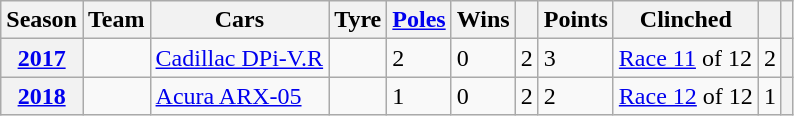<table class="wikitable">
<tr>
<th>Season</th>
<th>Team</th>
<th>Cars</th>
<th>Tyre</th>
<th><a href='#'>Poles</a></th>
<th>Wins</th>
<th></th>
<th>Points</th>
<th>Clinched</th>
<th></th>
<th></th>
</tr>
<tr>
<th><a href='#'>2017</a></th>
<td></td>
<td><a href='#'>Cadillac DPi-V.R</a></td>
<td></td>
<td>2</td>
<td>0</td>
<td>2</td>
<td>3</td>
<td><a href='#'>Race 11</a> of 12</td>
<td>2</td>
<th></th>
</tr>
<tr>
<th><a href='#'>2018</a></th>
<td></td>
<td><a href='#'>Acura ARX-05</a></td>
<td></td>
<td>1</td>
<td>0</td>
<td>2</td>
<td>2</td>
<td><a href='#'>Race 12</a> of 12</td>
<td>1</td>
<th></th>
</tr>
</table>
